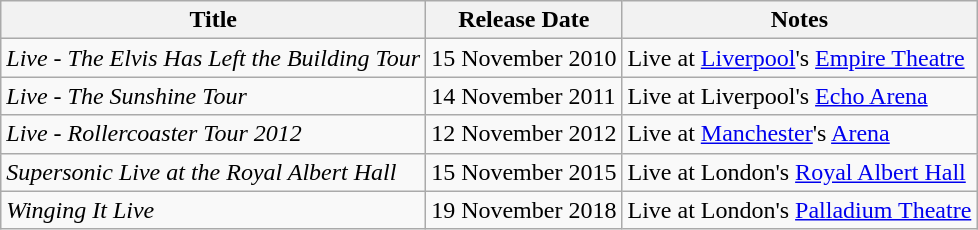<table class="wikitable sortable">
<tr>
<th>Title</th>
<th>Release Date</th>
<th>Notes</th>
</tr>
<tr>
<td><em>Live - The Elvis Has Left the Building Tour</em></td>
<td>15 November 2010</td>
<td>Live at <a href='#'>Liverpool</a>'s <a href='#'>Empire Theatre</a></td>
</tr>
<tr>
<td><em>Live - The Sunshine Tour</em></td>
<td>14 November 2011</td>
<td>Live at Liverpool's <a href='#'>Echo Arena</a></td>
</tr>
<tr>
<td><em>Live - Rollercoaster Tour 2012</em></td>
<td>12 November 2012</td>
<td>Live at <a href='#'>Manchester</a>'s <a href='#'>Arena</a></td>
</tr>
<tr>
<td><em>Supersonic Live at the Royal Albert Hall</em></td>
<td>15 November 2015</td>
<td>Live at London's <a href='#'>Royal Albert Hall</a></td>
</tr>
<tr>
<td><em>Winging It Live</em></td>
<td>19 November 2018</td>
<td>Live at London's <a href='#'>Palladium Theatre</a></td>
</tr>
</table>
